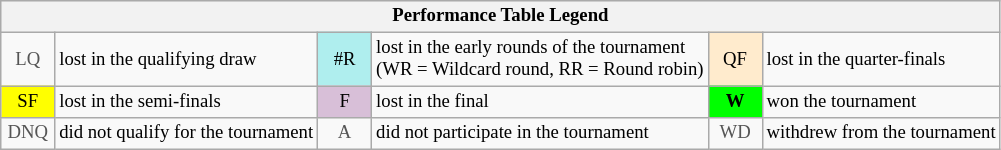<table class="wikitable" style="font-size:78%;">
<tr bgcolor="#efefef">
<th colspan="6">Performance Table Legend</th>
</tr>
<tr>
<td align="center" style="color:#555555;" width="30">LQ</td>
<td>lost in the qualifying draw</td>
<td align="center" style="background:#afeeee;">#R</td>
<td>lost in the early rounds of the tournament<br>(WR = Wildcard round, RR = Round robin)</td>
<td align="center" style="background:#ffebcd;">QF</td>
<td>lost in the quarter-finals</td>
</tr>
<tr>
<td align="center" style="background:yellow;">SF</td>
<td>lost in the semi-finals</td>
<td align="center" style="background:#D8BFD8;">F</td>
<td>lost in the final</td>
<td align="center" style="background:#00ff00;"><strong>W</strong></td>
<td>won the tournament</td>
</tr>
<tr>
<td align="center" style="color:#555555;" width="30">DNQ</td>
<td>did not qualify for the tournament</td>
<td align="center" style="color:#555555;" width="30">A</td>
<td>did not participate in the tournament</td>
<td align="center" style="color:#555555;" width="30">WD</td>
<td>withdrew from the tournament</td>
</tr>
</table>
